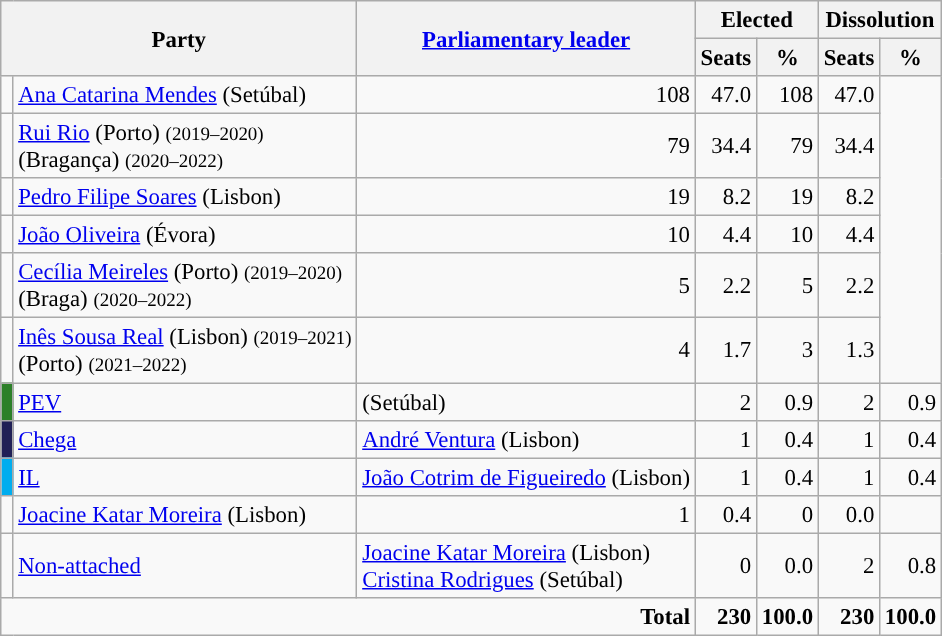<table class="wikitable" style="text-align:right; font-size:95%;">
<tr>
<th colspan="2" rowspan="2">Party</th>
<th rowspan="2"><a href='#'>Parliamentary leader</a></th>
<th colspan="2">Elected</th>
<th colspan="2">Dissolution</th>
</tr>
<tr>
<th>Seats</th>
<th>%</th>
<th>Seats</th>
<th>%</th>
</tr>
<tr>
<td></td>
<td align="left"><a href='#'>Ana Catarina Mendes</a> (Setúbal)</td>
<td align="right">108</td>
<td align="right">47.0</td>
<td align="right">108</td>
<td align="right">47.0</td>
</tr>
<tr>
<td></td>
<td align="left"><a href='#'>Rui Rio</a> (Porto) <small>(2019–2020)</small><br> (Bragança) <small>(2020–2022)</small></td>
<td align="right">79</td>
<td align="right">34.4</td>
<td align="right">79</td>
<td align="right">34.4</td>
</tr>
<tr>
<td></td>
<td align="left"><a href='#'>Pedro Filipe Soares</a> (Lisbon)</td>
<td align="right">19</td>
<td align="right">8.2</td>
<td align="right">19</td>
<td align="right">8.2</td>
</tr>
<tr>
<td></td>
<td align="left"><a href='#'>João Oliveira</a> (Évora)</td>
<td align="right">10</td>
<td align="right">4.4</td>
<td align="right">10</td>
<td align="right">4.4</td>
</tr>
<tr>
<td></td>
<td align="left"><a href='#'>Cecília Meireles</a> (Porto) <small>(2019–2020)</small><br> (Braga) <small>(2020–2022)</small></td>
<td align="right">5</td>
<td align="right">2.2</td>
<td align="right">5</td>
<td align="right">2.2</td>
</tr>
<tr>
<td></td>
<td align="left"><a href='#'>Inês Sousa Real</a> (Lisbon) <small>(2019–2021)</small><br> (Porto) <small>(2021–2022)</small></td>
<td align="right">4</td>
<td align="right">1.7</td>
<td align="right">3</td>
<td align="right">1.3</td>
</tr>
<tr>
<td style="width:1px; background:#2C8028; text-align:center;"></td>
<td style="text-align:left;"><a href='#'>PEV</a></td>
<td align="left"> (Setúbal)</td>
<td align="right">2</td>
<td align="right">0.9</td>
<td align="right">2</td>
<td align="right">0.9</td>
</tr>
<tr>
<td style="width:1px; background:#202056; text-align:center;"></td>
<td style="text-align:left;"><a href='#'>Chega</a></td>
<td align="left"><a href='#'>André Ventura</a> (Lisbon)</td>
<td align="right">1</td>
<td align="right">0.4</td>
<td align="right">1</td>
<td align="right">0.4</td>
</tr>
<tr>
<td style="width:1px; background:#00ADEF; text-align:center;"></td>
<td style="text-align:left;"><a href='#'>IL</a></td>
<td align="left"><a href='#'>João Cotrim de Figueiredo</a> (Lisbon)</td>
<td align="right">1</td>
<td align="right">0.4</td>
<td align="right">1</td>
<td align="right">0.4</td>
</tr>
<tr>
<td></td>
<td align="left"><a href='#'>Joacine Katar Moreira</a> (Lisbon)</td>
<td align="right">1</td>
<td align="right">0.4</td>
<td align="right">0</td>
<td align="right">0.0</td>
</tr>
<tr>
<td style="width:1px; background:"></td>
<td style="text-align:left;"><a href='#'>Non-attached</a></td>
<td align="left"><a href='#'>Joacine Katar Moreira</a> (Lisbon)<br><a href='#'>Cristina Rodrigues</a> (Setúbal)</td>
<td align="right">0</td>
<td align="right">0.0</td>
<td align="right">2</td>
<td align="right">0.8</td>
</tr>
<tr>
<td colspan="3"> <strong>Total</strong></td>
<td align="right"><strong>230</strong></td>
<td align="right"><strong>100.0</strong></td>
<td align="right"><strong>230</strong></td>
<td align="right"><strong>100.0</strong></td>
</tr>
</table>
